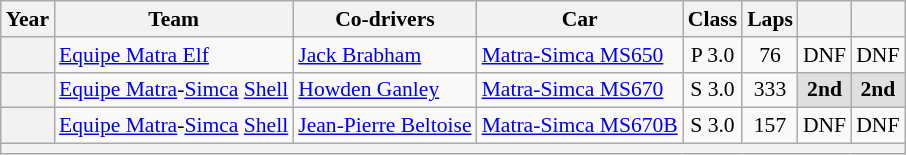<table class="wikitable" style="text-align:center; font-size:90%">
<tr>
<th>Year</th>
<th>Team</th>
<th>Co-drivers</th>
<th>Car</th>
<th>Class</th>
<th>Laps</th>
<th></th>
<th></th>
</tr>
<tr>
<th></th>
<td align="left"> <a href='#'>Equipe Matra Elf</a></td>
<td align="left"> <a href='#'>Jack Brabham</a></td>
<td align="left"><a href='#'>Matra-Simca MS650</a></td>
<td>P 3.0</td>
<td>76</td>
<td>DNF</td>
<td>DNF</td>
</tr>
<tr>
<th></th>
<td align="left"> <a href='#'>Equipe Matra</a>-<a href='#'>Simca</a> <a href='#'>Shell</a></td>
<td align="left"> <a href='#'>Howden Ganley</a></td>
<td align="left"><a href='#'>Matra-Simca MS670</a></td>
<td>S 3.0</td>
<td>333</td>
<td style="background:#DFDFDF;"><strong>2nd</strong></td>
<td style="background:#DFDFDF;"><strong>2nd</strong></td>
</tr>
<tr>
<th></th>
<td align="left"> <a href='#'>Equipe Matra</a>-<a href='#'>Simca</a> <a href='#'>Shell</a></td>
<td align="left"> <a href='#'>Jean-Pierre Beltoise</a></td>
<td align="left"><a href='#'>Matra-Simca MS670B</a></td>
<td>S 3.0</td>
<td>157</td>
<td>DNF</td>
<td>DNF</td>
</tr>
<tr>
<th colspan="8"></th>
</tr>
</table>
